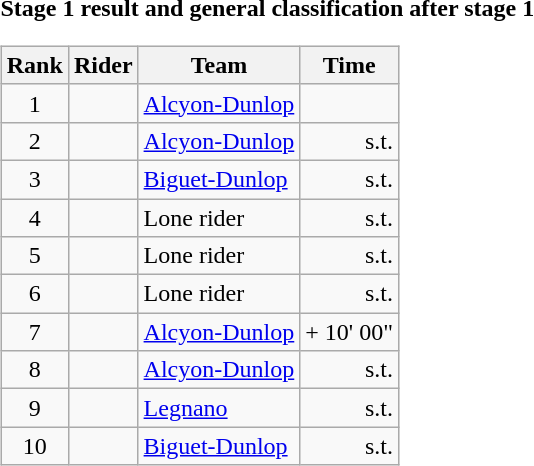<table>
<tr>
<td><strong>Stage 1 result and general classification after stage 1</strong><br><table class="wikitable">
<tr>
<th scope="col">Rank</th>
<th scope="col">Rider</th>
<th scope="col">Team</th>
<th scope="col">Time</th>
</tr>
<tr>
<td style="text-align:center;">1</td>
<td></td>
<td><a href='#'>Alcyon-Dunlop</a></td>
<td style="text-align:right;"></td>
</tr>
<tr>
<td style="text-align:center;">2</td>
<td></td>
<td><a href='#'>Alcyon-Dunlop</a></td>
<td style="text-align:right;">s.t.</td>
</tr>
<tr>
<td style="text-align:center;">3</td>
<td></td>
<td><a href='#'>Biguet-Dunlop</a></td>
<td style="text-align:right;">s.t.</td>
</tr>
<tr>
<td style="text-align:center;">4</td>
<td></td>
<td>Lone rider</td>
<td style="text-align:right;">s.t.</td>
</tr>
<tr>
<td style="text-align:center;">5</td>
<td></td>
<td>Lone rider</td>
<td style="text-align:right;">s.t.</td>
</tr>
<tr>
<td style="text-align:center;">6</td>
<td></td>
<td>Lone rider</td>
<td style="text-align:right;">s.t.</td>
</tr>
<tr>
<td style="text-align:center;">7</td>
<td></td>
<td><a href='#'>Alcyon-Dunlop</a></td>
<td style="text-align:right;">+ 10' 00"</td>
</tr>
<tr>
<td style="text-align:center;">8</td>
<td></td>
<td><a href='#'>Alcyon-Dunlop</a></td>
<td style="text-align:right;">s.t.</td>
</tr>
<tr>
<td style="text-align:center;">9</td>
<td></td>
<td><a href='#'>Legnano</a></td>
<td style="text-align:right;">s.t.</td>
</tr>
<tr>
<td style="text-align:center;">10</td>
<td></td>
<td><a href='#'>Biguet-Dunlop</a></td>
<td style="text-align:right;">s.t.</td>
</tr>
</table>
</td>
</tr>
</table>
